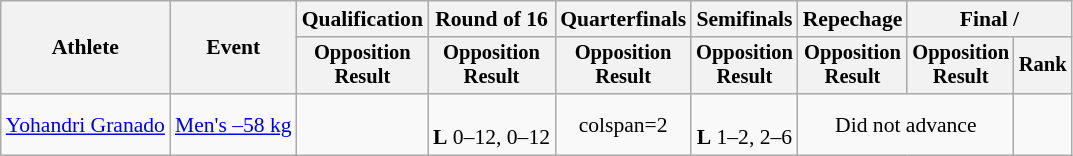<table class=wikitable style=font-size:90%;text-align:center>
<tr>
<th rowspan=2>Athlete</th>
<th rowspan=2>Event</th>
<th>Qualification</th>
<th>Round of 16</th>
<th>Quarterfinals</th>
<th>Semifinals</th>
<th>Repechage</th>
<th colspan=2>Final / </th>
</tr>
<tr style=font-size:95%>
<th>Opposition<br>Result</th>
<th>Opposition<br>Result</th>
<th>Opposition<br>Result</th>
<th>Opposition<br>Result</th>
<th>Opposition<br>Result</th>
<th>Opposition<br>Result</th>
<th>Rank</th>
</tr>
<tr>
<td align=left><a href='#'>Yohandri Granado</a></td>
<td align=left><a href='#'>Men's –58 kg</a></td>
<td></td>
<td><br><strong>L</strong> 0–12, 0–12</td>
<td>colspan=2 </td>
<td><br><strong>L</strong> 1–2, 2–6</td>
<td colspan=2>Did not advance</td>
</tr>
</table>
